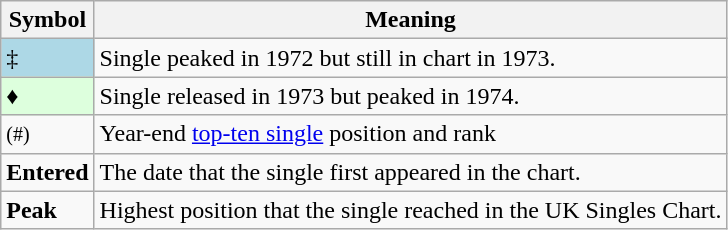<table Class="wikitable">
<tr>
<th>Symbol</th>
<th>Meaning</th>
</tr>
<tr>
<td bgcolor=lightblue>‡</td>
<td>Single peaked in 1972 but still in chart in 1973.</td>
</tr>
<tr>
<td bgcolor=#DDFFDD>♦</td>
<td>Single released in 1973 but peaked in 1974.</td>
</tr>
<tr>
<td><small>(#)</small></td>
<td>Year-end <a href='#'>top-ten single</a> position and rank</td>
</tr>
<tr>
<td><strong>Entered</strong></td>
<td>The date that the single first appeared in the chart.</td>
</tr>
<tr>
<td><strong>Peak</strong></td>
<td>Highest position that the single reached in the UK Singles Chart.</td>
</tr>
</table>
